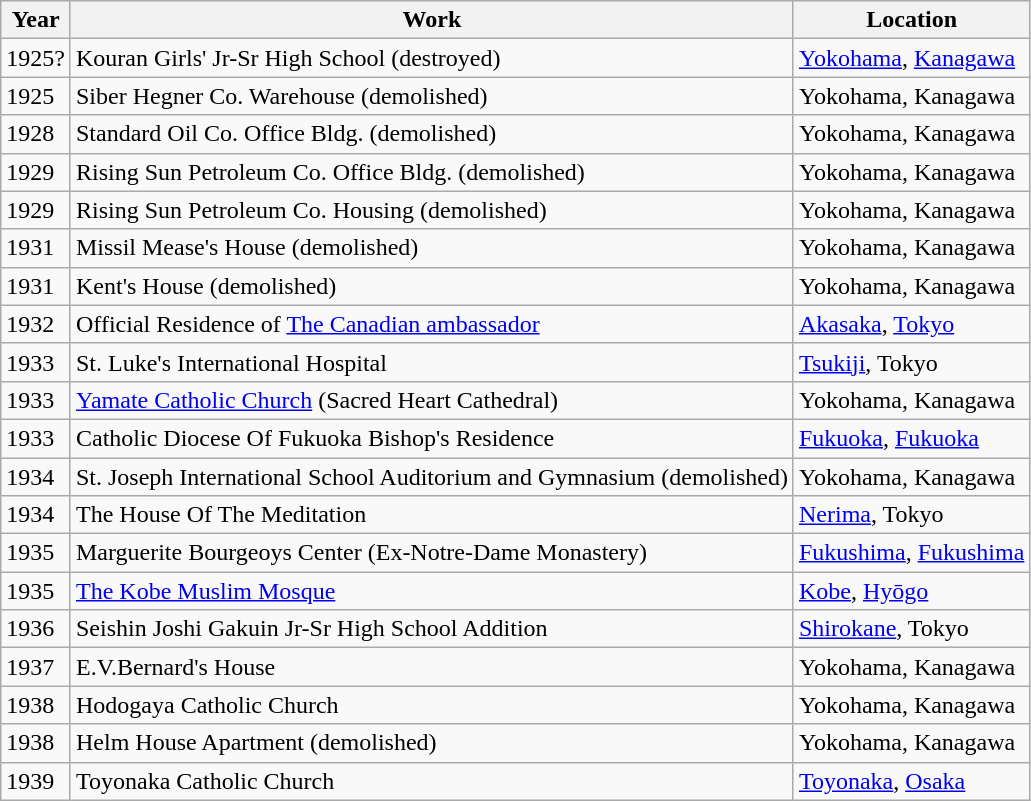<table class="wikitable">
<tr>
<th>Year</th>
<th>Work</th>
<th>Location</th>
</tr>
<tr>
<td>1925?</td>
<td>Kouran Girls' Jr-Sr High School (destroyed)</td>
<td><a href='#'>Yokohama</a>, <a href='#'>Kanagawa</a></td>
</tr>
<tr>
<td>1925</td>
<td>Siber Hegner Co. Warehouse (demolished)</td>
<td>Yokohama, Kanagawa</td>
</tr>
<tr>
<td>1928</td>
<td>Standard Oil Co. Office Bldg. (demolished)</td>
<td>Yokohama, Kanagawa</td>
</tr>
<tr>
<td>1929</td>
<td>Rising Sun Petroleum Co. Office Bldg. (demolished)</td>
<td>Yokohama, Kanagawa</td>
</tr>
<tr>
<td>1929</td>
<td>Rising Sun Petroleum Co. Housing (demolished)</td>
<td>Yokohama, Kanagawa</td>
</tr>
<tr>
<td>1931</td>
<td>Missil Mease's House (demolished)</td>
<td>Yokohama, Kanagawa</td>
</tr>
<tr>
<td>1931</td>
<td>Kent's House (demolished)</td>
<td>Yokohama, Kanagawa</td>
</tr>
<tr>
<td>1932</td>
<td>Official Residence of <a href='#'>The Canadian ambassador</a></td>
<td><a href='#'>Akasaka</a>, <a href='#'>Tokyo</a></td>
</tr>
<tr>
<td>1933</td>
<td>St. Luke's International Hospital</td>
<td><a href='#'>Tsukiji</a>, Tokyo</td>
</tr>
<tr>
<td>1933</td>
<td><a href='#'>Yamate Catholic Church</a> (Sacred Heart Cathedral)</td>
<td>Yokohama, Kanagawa</td>
</tr>
<tr>
<td>1933</td>
<td>Catholic Diocese Of Fukuoka Bishop's Residence</td>
<td><a href='#'>Fukuoka</a>, <a href='#'>Fukuoka</a></td>
</tr>
<tr>
<td>1934</td>
<td>St. Joseph International School Auditorium and Gymnasium (demolished)</td>
<td>Yokohama, Kanagawa</td>
</tr>
<tr>
<td>1934</td>
<td>The House Of The Meditation</td>
<td><a href='#'>Nerima</a>, Tokyo</td>
</tr>
<tr>
<td>1935</td>
<td>Marguerite Bourgeoys Center (Ex-Notre-Dame Monastery)</td>
<td><a href='#'>Fukushima</a>, <a href='#'>Fukushima</a></td>
</tr>
<tr>
<td>1935</td>
<td><a href='#'>The Kobe Muslim Mosque</a></td>
<td><a href='#'>Kobe</a>, <a href='#'>Hyōgo</a></td>
</tr>
<tr>
<td>1936</td>
<td>Seishin Joshi Gakuin Jr-Sr High School Addition</td>
<td><a href='#'>Shirokane</a>, Tokyo</td>
</tr>
<tr>
<td>1937</td>
<td>E.V.Bernard's House</td>
<td>Yokohama, Kanagawa</td>
</tr>
<tr>
<td>1938</td>
<td>Hodogaya Catholic Church</td>
<td>Yokohama, Kanagawa</td>
</tr>
<tr>
<td>1938</td>
<td>Helm House Apartment (demolished)</td>
<td>Yokohama, Kanagawa</td>
</tr>
<tr>
<td>1939</td>
<td>Toyonaka Catholic Church</td>
<td><a href='#'>Toyonaka</a>, <a href='#'>Osaka</a></td>
</tr>
</table>
